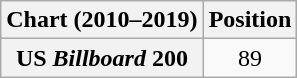<table class="wikitable plainrowheaders" style="text-align:center">
<tr>
<th scope="col">Chart (2010–2019)</th>
<th scope="col">Position</th>
</tr>
<tr>
<th scope="row">US <em>Billboard</em> 200</th>
<td>89</td>
</tr>
</table>
